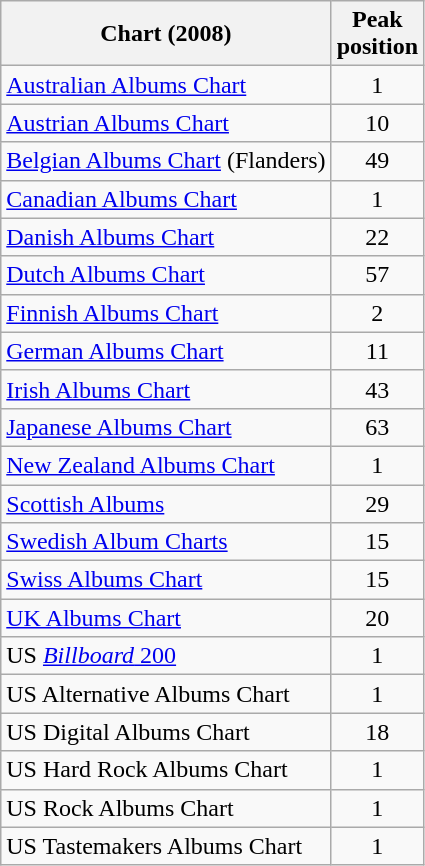<table class="wikitable sortable">
<tr>
<th>Chart (2008)</th>
<th>Peak<br>position</th>
</tr>
<tr>
<td><a href='#'>Australian Albums Chart</a></td>
<td style="text-align:center;">1</td>
</tr>
<tr>
<td><a href='#'>Austrian Albums Chart</a></td>
<td style="text-align:center;">10</td>
</tr>
<tr>
<td><a href='#'>Belgian Albums Chart</a> (Flanders)</td>
<td style="text-align:center;">49</td>
</tr>
<tr>
<td><a href='#'>Canadian Albums Chart</a></td>
<td style="text-align:center;">1</td>
</tr>
<tr>
<td><a href='#'>Danish Albums Chart</a></td>
<td style="text-align:center;">22</td>
</tr>
<tr>
<td><a href='#'>Dutch Albums Chart</a></td>
<td style="text-align:center;">57</td>
</tr>
<tr>
<td><a href='#'>Finnish Albums Chart</a></td>
<td style="text-align:center;">2</td>
</tr>
<tr>
<td><a href='#'>German Albums Chart</a></td>
<td style="text-align:center;">11</td>
</tr>
<tr>
<td><a href='#'>Irish Albums Chart</a></td>
<td style="text-align:center;">43</td>
</tr>
<tr>
<td><a href='#'>Japanese Albums Chart</a></td>
<td style="text-align:center;">63</td>
</tr>
<tr>
<td><a href='#'>New Zealand Albums Chart</a></td>
<td style="text-align:center;">1</td>
</tr>
<tr>
<td><a href='#'>Scottish Albums</a></td>
<td align="center">29</td>
</tr>
<tr>
<td><a href='#'>Swedish Album Charts</a></td>
<td style="text-align:center;">15</td>
</tr>
<tr>
<td><a href='#'>Swiss Albums Chart</a></td>
<td style="text-align:center;">15</td>
</tr>
<tr>
<td><a href='#'>UK Albums Chart</a></td>
<td style="text-align:center;">20</td>
</tr>
<tr>
<td>US <a href='#'><em>Billboard</em> 200</a></td>
<td style="text-align:center;">1</td>
</tr>
<tr>
<td>US Alternative Albums Chart</td>
<td style="text-align:center;">1</td>
</tr>
<tr>
<td>US Digital Albums Chart</td>
<td style="text-align:center;">18</td>
</tr>
<tr>
<td>US Hard Rock Albums Chart</td>
<td style="text-align:center;">1</td>
</tr>
<tr>
<td>US Rock Albums Chart</td>
<td style="text-align:center;">1</td>
</tr>
<tr>
<td>US Tastemakers Albums Chart</td>
<td style="text-align:center;">1</td>
</tr>
</table>
